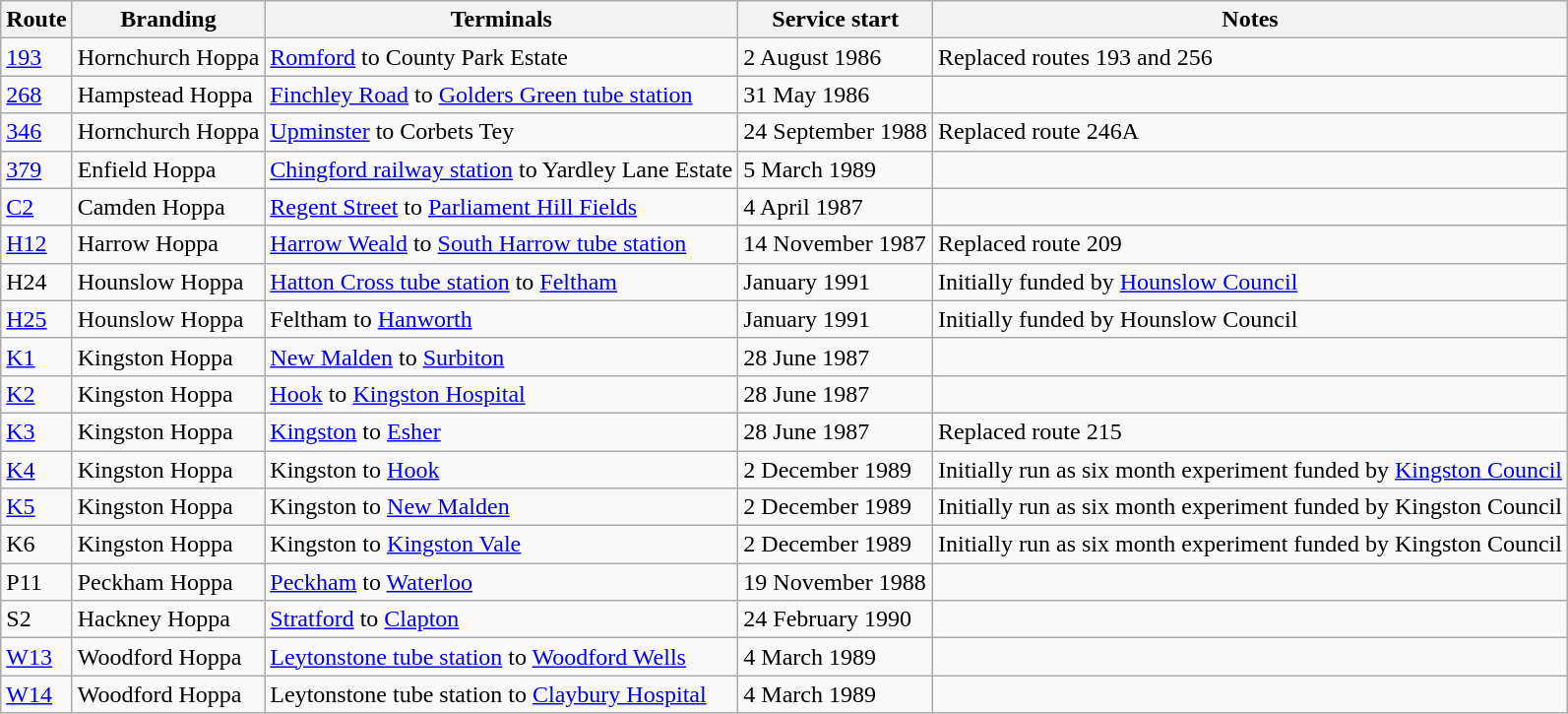<table class="wikitable sortable">
<tr>
<th>Route</th>
<th>Branding</th>
<th>Terminals</th>
<th>Service start</th>
<th>Notes</th>
</tr>
<tr>
<td><a href='#'>193</a></td>
<td>Hornchurch Hoppa</td>
<td><a href='#'>Romford</a> to County Park Estate</td>
<td>2 August 1986</td>
<td>Replaced routes 193 and 256</td>
</tr>
<tr>
<td><a href='#'>268</a></td>
<td>Hampstead Hoppa</td>
<td><a href='#'>Finchley Road</a> to <a href='#'>Golders Green tube station</a></td>
<td>31 May 1986</td>
<td></td>
</tr>
<tr>
<td><a href='#'>346</a></td>
<td>Hornchurch Hoppa</td>
<td><a href='#'>Upminster</a> to Corbets Tey</td>
<td>24 September 1988</td>
<td>Replaced route 246A</td>
</tr>
<tr>
<td><a href='#'>379</a></td>
<td>Enfield Hoppa</td>
<td><a href='#'>Chingford railway station</a> to Yardley Lane Estate</td>
<td>5 March 1989</td>
<td></td>
</tr>
<tr>
<td><a href='#'>C2</a></td>
<td>Camden Hoppa</td>
<td><a href='#'>Regent Street</a> to <a href='#'>Parliament Hill Fields</a></td>
<td>4 April 1987</td>
<td></td>
</tr>
<tr>
<td><a href='#'>H12</a></td>
<td>Harrow Hoppa</td>
<td><a href='#'>Harrow Weald</a> to <a href='#'>South Harrow tube station</a></td>
<td>14 November 1987</td>
<td>Replaced route 209</td>
</tr>
<tr>
<td>H24</td>
<td>Hounslow Hoppa</td>
<td><a href='#'>Hatton Cross tube station</a> to <a href='#'>Feltham</a></td>
<td>January 1991</td>
<td>Initially funded by <a href='#'>Hounslow Council</a></td>
</tr>
<tr>
<td><a href='#'>H25</a></td>
<td>Hounslow Hoppa</td>
<td>Feltham to <a href='#'>Hanworth</a></td>
<td>January 1991</td>
<td>Initially funded by Hounslow Council</td>
</tr>
<tr>
<td><a href='#'>K1</a></td>
<td>Kingston Hoppa</td>
<td><a href='#'>New Malden</a> to <a href='#'>Surbiton</a></td>
<td>28 June 1987</td>
<td></td>
</tr>
<tr>
<td><a href='#'>K2</a></td>
<td>Kingston Hoppa</td>
<td><a href='#'>Hook</a> to <a href='#'>Kingston Hospital</a></td>
<td>28 June 1987</td>
<td></td>
</tr>
<tr>
<td><a href='#'>K3</a></td>
<td>Kingston Hoppa</td>
<td><a href='#'>Kingston</a> to <a href='#'>Esher</a></td>
<td>28 June 1987</td>
<td>Replaced route 215</td>
</tr>
<tr>
<td><a href='#'>K4</a></td>
<td>Kingston Hoppa</td>
<td>Kingston to <a href='#'>Hook</a></td>
<td>2 December 1989</td>
<td>Initially run as six month experiment funded by <a href='#'>Kingston Council</a></td>
</tr>
<tr>
<td><a href='#'>K5</a></td>
<td>Kingston Hoppa</td>
<td>Kingston to <a href='#'>New Malden</a></td>
<td>2 December 1989</td>
<td>Initially run as six month experiment funded by Kingston Council</td>
</tr>
<tr>
<td>K6</td>
<td>Kingston Hoppa</td>
<td>Kingston to <a href='#'>Kingston Vale</a></td>
<td>2 December 1989</td>
<td>Initially run as six month experiment funded by Kingston Council</td>
</tr>
<tr>
<td>P11</td>
<td>Peckham Hoppa</td>
<td><a href='#'>Peckham</a> to <a href='#'>Waterloo</a></td>
<td>19 November 1988</td>
<td></td>
</tr>
<tr>
<td>S2</td>
<td>Hackney Hoppa</td>
<td><a href='#'>Stratford</a> to <a href='#'>Clapton</a></td>
<td>24 February 1990</td>
<td></td>
</tr>
<tr>
<td><a href='#'>W13</a></td>
<td>Woodford Hoppa</td>
<td><a href='#'>Leytonstone tube station</a> to <a href='#'>Woodford Wells</a></td>
<td>4 March 1989</td>
<td></td>
</tr>
<tr>
<td><a href='#'>W14</a></td>
<td>Woodford Hoppa</td>
<td>Leytonstone tube station to <a href='#'>Claybury Hospital</a></td>
<td>4 March 1989</td>
<td></td>
</tr>
</table>
